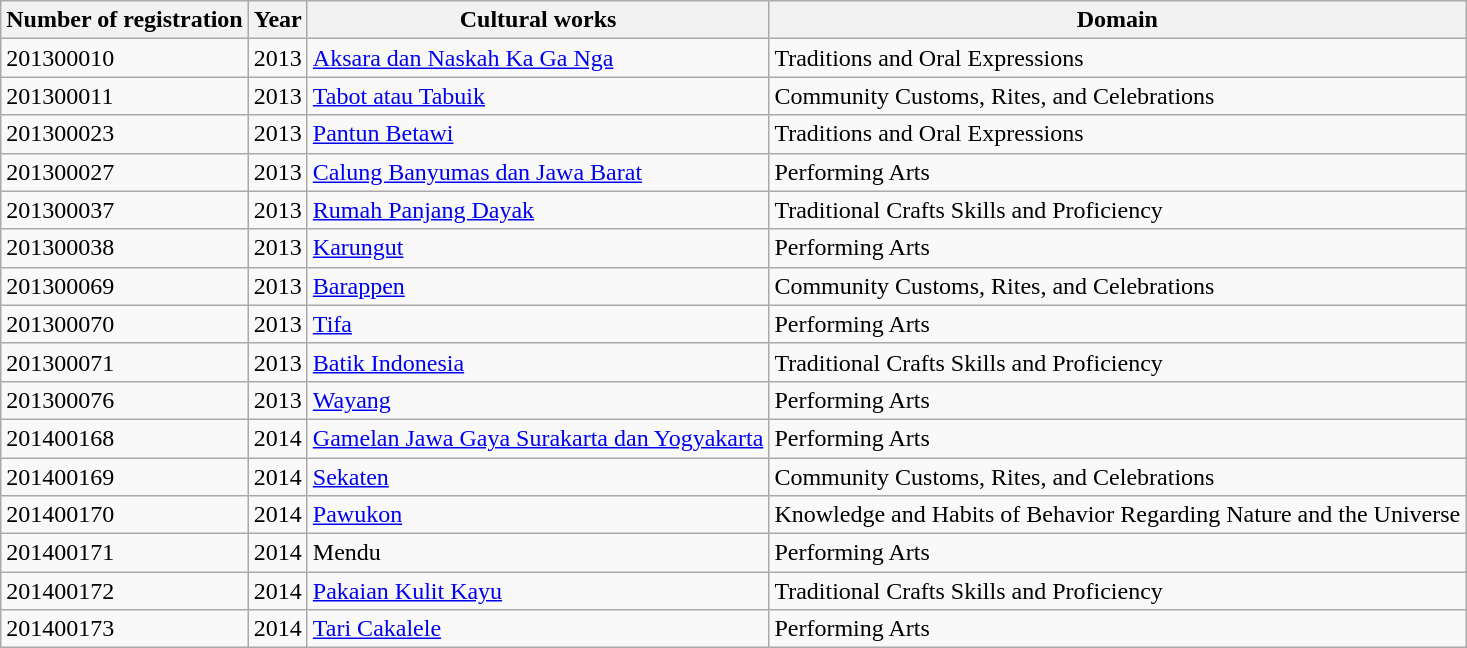<table class = "wikitable sortable">
<tr>
<th>Number of registration</th>
<th>Year</th>
<th>Cultural works</th>
<th>Domain</th>
</tr>
<tr>
<td>201300010</td>
<td>2013</td>
<td><a href='#'>Aksara dan Naskah Ka Ga Nga</a></td>
<td>Traditions and Oral Expressions</td>
</tr>
<tr>
<td>201300011</td>
<td>2013</td>
<td><a href='#'>Tabot atau Tabuik</a></td>
<td>Community Customs, Rites, and Celebrations</td>
</tr>
<tr>
<td>201300023</td>
<td>2013</td>
<td><a href='#'>Pantun Betawi</a></td>
<td>Traditions and Oral Expressions</td>
</tr>
<tr>
<td>201300027</td>
<td>2013</td>
<td><a href='#'>Calung Banyumas dan Jawa Barat</a></td>
<td>Performing Arts</td>
</tr>
<tr>
<td>201300037</td>
<td>2013</td>
<td><a href='#'>Rumah Panjang Dayak</a></td>
<td>Traditional Crafts Skills and Proficiency</td>
</tr>
<tr>
<td>201300038</td>
<td>2013</td>
<td><a href='#'>Karungut</a></td>
<td>Performing Arts</td>
</tr>
<tr>
<td>201300069</td>
<td>2013</td>
<td><a href='#'>Barappen</a></td>
<td>Community Customs, Rites, and Celebrations</td>
</tr>
<tr>
<td>201300070</td>
<td>2013</td>
<td><a href='#'>Tifa</a></td>
<td>Performing Arts</td>
</tr>
<tr>
<td>201300071</td>
<td>2013</td>
<td><a href='#'>Batik Indonesia</a></td>
<td>Traditional Crafts Skills and Proficiency</td>
</tr>
<tr>
<td>201300076</td>
<td>2013</td>
<td><a href='#'>Wayang</a></td>
<td>Performing Arts</td>
</tr>
<tr>
<td>201400168</td>
<td>2014</td>
<td><a href='#'>Gamelan Jawa Gaya Surakarta dan Yogyakarta</a></td>
<td>Performing Arts</td>
</tr>
<tr>
<td>201400169</td>
<td>2014</td>
<td><a href='#'>Sekaten</a></td>
<td>Community Customs, Rites, and Celebrations</td>
</tr>
<tr>
<td>201400170</td>
<td>2014</td>
<td><a href='#'>Pawukon</a></td>
<td>Knowledge and Habits of Behavior Regarding Nature and the Universe</td>
</tr>
<tr>
<td>201400171</td>
<td>2014</td>
<td>Mendu</td>
<td>Performing Arts</td>
</tr>
<tr>
<td>201400172</td>
<td>2014</td>
<td><a href='#'>Pakaian Kulit Kayu</a></td>
<td>Traditional Crafts Skills and Proficiency</td>
</tr>
<tr>
<td>201400173</td>
<td>2014</td>
<td><a href='#'>Tari Cakalele</a></td>
<td>Performing Arts</td>
</tr>
</table>
